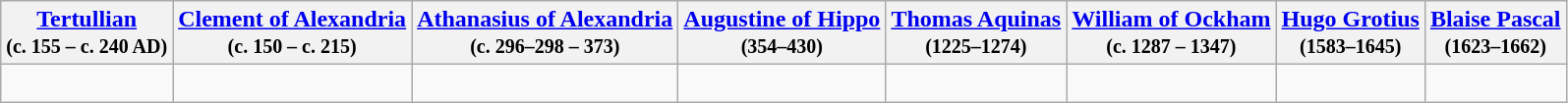<table class="wikitable">
<tr>
<th><a href='#'>Tertullian</a><br><small>(c. 155 – c. 240 AD)</small></th>
<th><a href='#'>Clement of Alexandria</a><br><small>(c. 150 – c. 215)</small></th>
<th><a href='#'>Athanasius of Alexandria</a><br><small>(c. 296–298 – 373)</small></th>
<th><a href='#'>Augustine of Hippo</a><br><small>(354–430)</small></th>
<th><a href='#'>Thomas Aquinas</a><br><small>(1225–1274)</small></th>
<th><a href='#'>William of Ockham</a><br><small>(c. 1287 – 1347)</small></th>
<th><a href='#'>Hugo Grotius</a><br><small>(1583–1645)</small></th>
<th><a href='#'>Blaise Pascal</a><br><small>(1623–1662)</small></th>
</tr>
<tr>
<td></td>
<td><br></td>
<td><br></td>
<td><br></td>
<td><br></td>
<td></td>
<td><br></td>
<td><br></td>
</tr>
</table>
